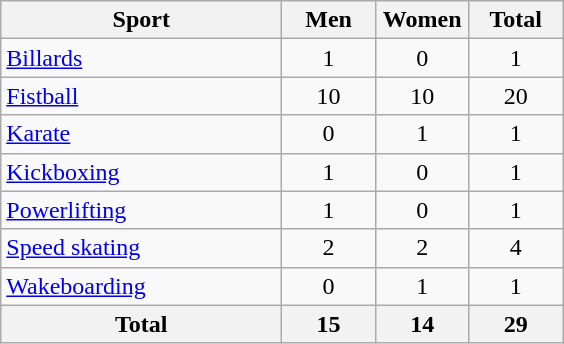<table class="wikitable sortable" style="text-align:center;">
<tr>
<th width=180>Sport</th>
<th width=55>Men</th>
<th width=55>Women</th>
<th width=55>Total</th>
</tr>
<tr>
<td align=left><a href='#'>Billards</a></td>
<td>1</td>
<td>0</td>
<td>1</td>
</tr>
<tr>
<td align=left><a href='#'>Fistball</a></td>
<td>10</td>
<td>10</td>
<td>20</td>
</tr>
<tr>
<td align=left><a href='#'>Karate</a></td>
<td>0</td>
<td>1</td>
<td>1</td>
</tr>
<tr>
<td align=left><a href='#'>Kickboxing</a></td>
<td>1</td>
<td>0</td>
<td>1</td>
</tr>
<tr>
<td align=left><a href='#'>Powerlifting</a></td>
<td>1</td>
<td>0</td>
<td>1</td>
</tr>
<tr>
<td align=left><a href='#'>Speed skating</a></td>
<td>2</td>
<td>2</td>
<td>4</td>
</tr>
<tr>
<td align=left><a href='#'>Wakeboarding</a></td>
<td>0</td>
<td>1</td>
<td>1</td>
</tr>
<tr>
<th>Total</th>
<th>15</th>
<th>14</th>
<th>29</th>
</tr>
</table>
